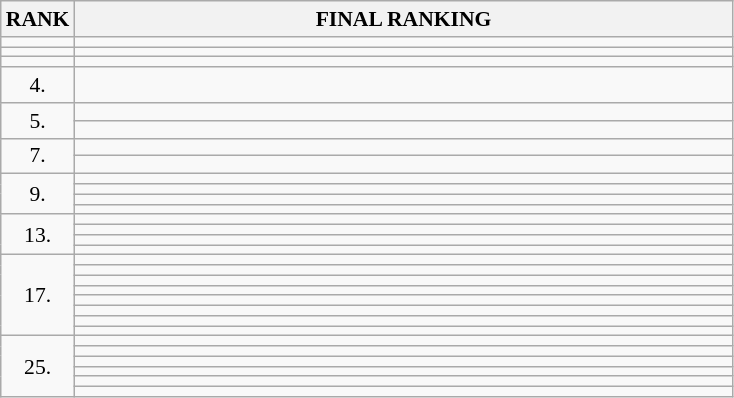<table class="wikitable" style="border-collapse: collapse; font-size: 90%;">
<tr>
<th>RANK</th>
<th style="width: 30em">FINAL RANKING</th>
</tr>
<tr>
<td align="center"></td>
<td></td>
</tr>
<tr>
<td align="center"></td>
<td></td>
</tr>
<tr>
<td align="center"></td>
<td></td>
</tr>
<tr>
<td align="center">4.</td>
<td></td>
</tr>
<tr>
<td rowspan=2 align="center">5.</td>
<td></td>
</tr>
<tr>
<td></td>
</tr>
<tr>
<td rowspan=2 align="center">7.</td>
<td></td>
</tr>
<tr>
<td></td>
</tr>
<tr>
<td rowspan=4 align="center">9.</td>
<td></td>
</tr>
<tr>
<td></td>
</tr>
<tr>
<td></td>
</tr>
<tr>
<td></td>
</tr>
<tr>
<td rowspan=4 align="center">13.</td>
<td></td>
</tr>
<tr>
<td></td>
</tr>
<tr>
<td></td>
</tr>
<tr>
<td></td>
</tr>
<tr>
<td rowspan=8 align="center">17.</td>
<td></td>
</tr>
<tr>
<td></td>
</tr>
<tr>
<td></td>
</tr>
<tr>
<td></td>
</tr>
<tr>
<td></td>
</tr>
<tr>
<td></td>
</tr>
<tr>
<td></td>
</tr>
<tr>
<td></td>
</tr>
<tr>
<td rowspan=6 align="center">25.</td>
<td></td>
</tr>
<tr>
<td></td>
</tr>
<tr>
<td></td>
</tr>
<tr>
<td></td>
</tr>
<tr>
<td></td>
</tr>
<tr>
<td></td>
</tr>
</table>
